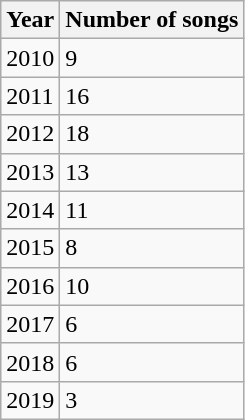<table class="wikitable sortable">
<tr>
<th>Year</th>
<th>Number of songs</th>
</tr>
<tr>
<td>2010</td>
<td>9</td>
</tr>
<tr>
<td>2011</td>
<td>16</td>
</tr>
<tr>
<td>2012</td>
<td>18</td>
</tr>
<tr>
<td>2013</td>
<td>13</td>
</tr>
<tr>
<td>2014</td>
<td>11</td>
</tr>
<tr>
<td>2015</td>
<td>8</td>
</tr>
<tr>
<td>2016</td>
<td>10</td>
</tr>
<tr>
<td>2017</td>
<td>6</td>
</tr>
<tr>
<td>2018</td>
<td>6</td>
</tr>
<tr>
<td>2019</td>
<td>3</td>
</tr>
</table>
